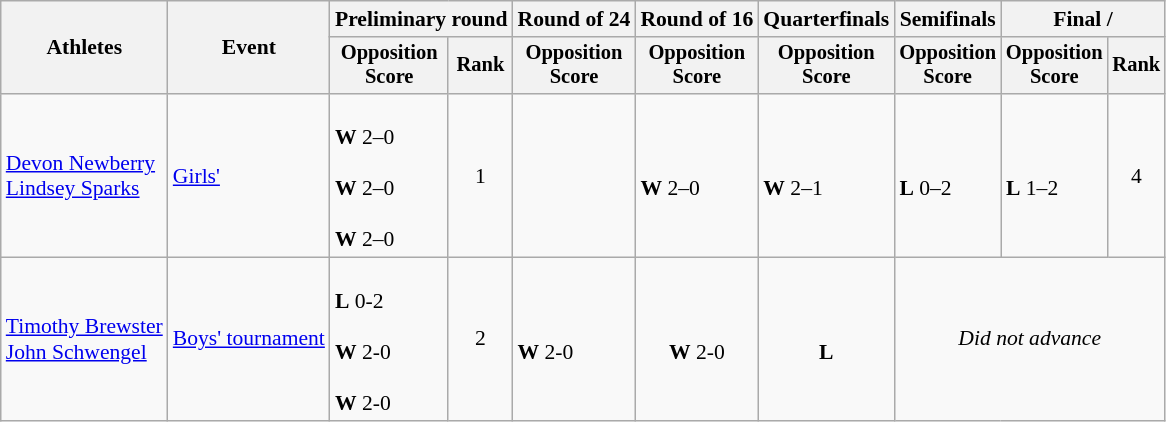<table class=wikitable style="font-size:90%">
<tr>
<th rowspan=2>Athletes</th>
<th rowspan=2>Event</th>
<th colspan=2>Preliminary round</th>
<th>Round of 24</th>
<th>Round of 16</th>
<th>Quarterfinals</th>
<th>Semifinals</th>
<th colspan=2>Final / </th>
</tr>
<tr style="font-size:95%">
<th>Opposition<br>Score</th>
<th>Rank</th>
<th>Opposition<br>Score</th>
<th>Opposition<br>Score</th>
<th>Opposition<br>Score</th>
<th>Opposition<br>Score</th>
<th>Opposition<br>Score</th>
<th>Rank</th>
</tr>
<tr align=center>
<td align=left><a href='#'>Devon Newberry</a><br><a href='#'>Lindsey Sparks</a></td>
<td align=left><a href='#'>Girls'</a></td>
<td align=left> <br><strong>W</strong> 2–0<br><br> <strong>W</strong> 2–0<br><br> <strong>W</strong> 2–0</td>
<td>1</td>
<td></td>
<td align=left> <br><strong>W</strong> 2–0</td>
<td align=left> <br><strong>W</strong> 2–1</td>
<td align=left> <br><strong>L</strong> 0–2</td>
<td align=left> <br><strong>L</strong> 1–2</td>
<td>4</td>
</tr>
<tr align=center>
<td align=left><a href='#'>Timothy Brewster</a><br><a href='#'>John Schwengel</a></td>
<td align=left><a href='#'>Boys' tournament</a></td>
<td align=left><br> <strong>L</strong> 0-2 <br><br> <strong>W</strong> 2-0 <br> <br> <strong>W</strong> 2-0</td>
<td>2</td>
<td align=left><br> <strong>W</strong> 2-0</td>
<td><br> <strong>W</strong> 2-0</td>
<td><br> <strong>L</strong></td>
<td Colspan=3><em>Did not advance</em></td>
</tr>
</table>
